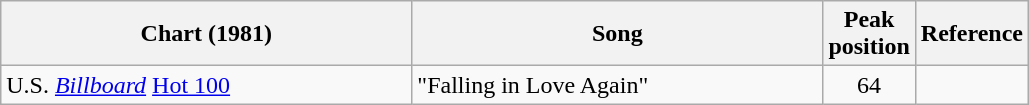<table class="wikitable sortable">
<tr>
<th style="width: 200pt;">Chart (1981)</th>
<th style="width: 200pt;">Song</th>
<th style="width: 40pt;">Peak<br>position</th>
<th style="width: 40pt;">Reference</th>
</tr>
<tr>
<td>U.S. <em><a href='#'>Billboard</a></em> <a href='#'>Hot 100</a></td>
<td>"Falling in Love Again"</td>
<td align="center">64</td>
<td></td>
</tr>
</table>
